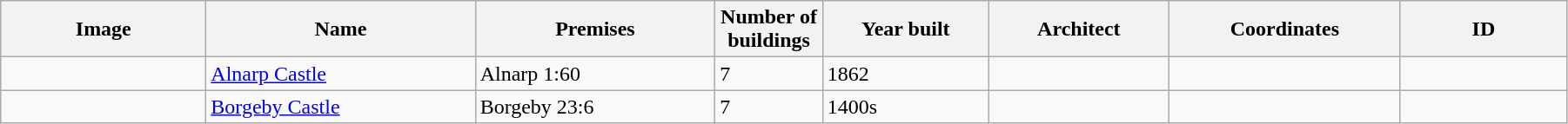<table class="wikitable" width="95%">
<tr>
<th width="150">Image</th>
<th>Name</th>
<th>Premises</th>
<th width="75">Number of<br>buildings</th>
<th width="120">Year built</th>
<th>Architect</th>
<th width="170">Coordinates</th>
<th width="120">ID</th>
</tr>
<tr>
<td></td>
<td><a href='#'>Alnarp Castle</a></td>
<td>Alnarp 1:60</td>
<td>7</td>
<td>1862</td>
<td></td>
<td></td>
<td></td>
</tr>
<tr>
<td></td>
<td><a href='#'>Borgeby Castle</a></td>
<td>Borgeby 23:6</td>
<td>7</td>
<td>1400s</td>
<td></td>
<td></td>
<td></td>
</tr>
</table>
